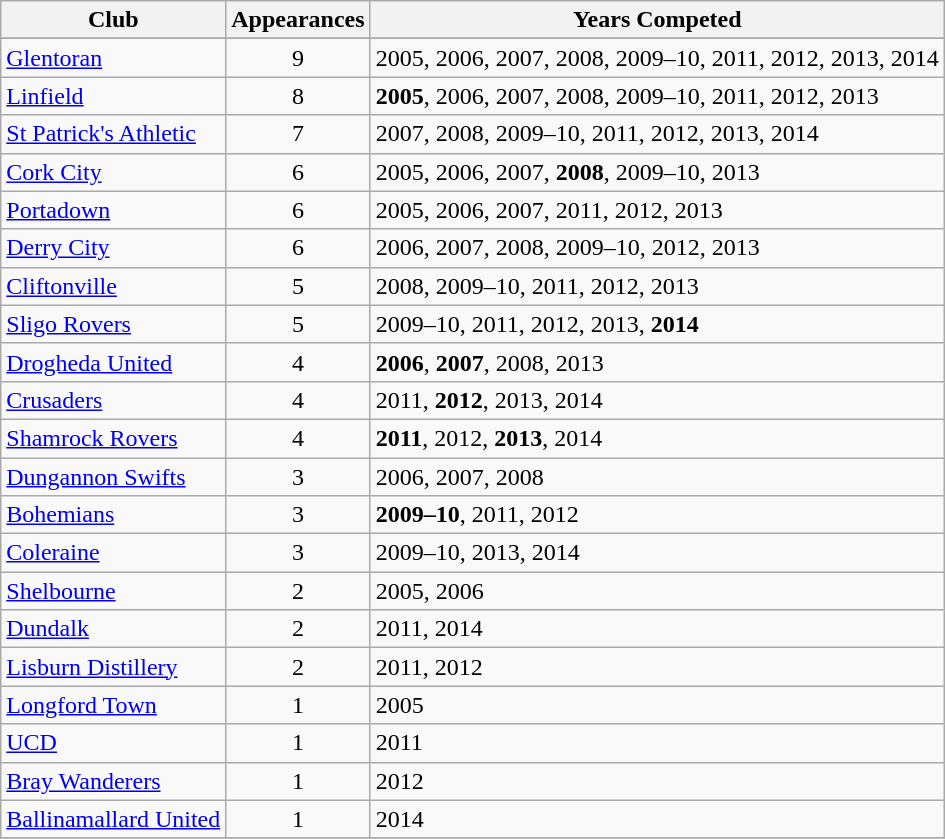<table class="wikitable">
<tr>
<th>Club</th>
<th>Appearances</th>
<th>Years Competed</th>
</tr>
<tr>
</tr>
<tr>
<td> <a href='#'>Glentoran</a></td>
<td align=center>9</td>
<td align=left>2005, 2006, 2007, 2008, 2009–10, 2011, 2012, 2013, 2014</td>
</tr>
<tr>
<td> <a href='#'>Linfield</a></td>
<td align=center>8</td>
<td align=left><strong>2005</strong>, 2006, 2007, 2008, 2009–10, 2011, 2012, 2013</td>
</tr>
<tr>
<td> <a href='#'>St Patrick's Athletic</a></td>
<td align=center>7</td>
<td align=left>2007, 2008, 2009–10, 2011, 2012, 2013, 2014</td>
</tr>
<tr>
<td> <a href='#'>Cork City</a></td>
<td align=center>6</td>
<td align=left>2005, 2006, 2007, <strong>2008</strong>, 2009–10, 2013</td>
</tr>
<tr>
<td> <a href='#'>Portadown</a></td>
<td align=center>6</td>
<td align=left>2005, 2006, 2007, 2011, 2012, 2013</td>
</tr>
<tr>
<td> <a href='#'>Derry City</a></td>
<td align=center>6</td>
<td align=left>2006, 2007, 2008, 2009–10, 2012, 2013</td>
</tr>
<tr>
<td> <a href='#'>Cliftonville</a></td>
<td align=center>5</td>
<td align=left>2008, 2009–10, 2011, 2012, 2013</td>
</tr>
<tr>
<td> <a href='#'>Sligo Rovers</a></td>
<td align=center>5</td>
<td align=left>2009–10, 2011, 2012, 2013, <strong>2014</strong></td>
</tr>
<tr>
<td> <a href='#'>Drogheda United</a></td>
<td align=center>4</td>
<td align=left><strong>2006</strong>, <strong>2007</strong>, 2008, 2013</td>
</tr>
<tr>
<td> <a href='#'>Crusaders</a></td>
<td align=center>4</td>
<td align=left>2011, <strong>2012</strong>, 2013, 2014</td>
</tr>
<tr>
<td> <a href='#'>Shamrock Rovers</a></td>
<td align=center>4</td>
<td align=left><strong>2011</strong>, 2012, <strong>2013</strong>, 2014</td>
</tr>
<tr>
<td> <a href='#'>Dungannon Swifts</a></td>
<td align=center>3</td>
<td align=left>2006, 2007, 2008</td>
</tr>
<tr>
<td> <a href='#'>Bohemians</a></td>
<td align=center>3</td>
<td align=left><strong>2009–10</strong>, 2011, 2012</td>
</tr>
<tr>
<td> <a href='#'>Coleraine</a></td>
<td align=center>3</td>
<td align=left>2009–10, 2013, 2014</td>
</tr>
<tr>
<td> <a href='#'>Shelbourne</a></td>
<td align=center>2</td>
<td align=left>2005, 2006</td>
</tr>
<tr>
<td> <a href='#'>Dundalk</a></td>
<td align=center>2</td>
<td align=left>2011, 2014</td>
</tr>
<tr>
<td> <a href='#'>Lisburn Distillery</a></td>
<td align=center>2</td>
<td align=left>2011, 2012</td>
</tr>
<tr>
<td> <a href='#'>Longford Town</a></td>
<td align=center>1</td>
<td align=left>2005</td>
</tr>
<tr>
<td> <a href='#'>UCD</a></td>
<td align=center>1</td>
<td align=left>2011</td>
</tr>
<tr>
<td> <a href='#'>Bray Wanderers</a></td>
<td align=center>1</td>
<td align=left>2012</td>
</tr>
<tr>
<td> <a href='#'>Ballinamallard United</a></td>
<td align=center>1</td>
<td align=left>2014</td>
</tr>
<tr>
</tr>
</table>
